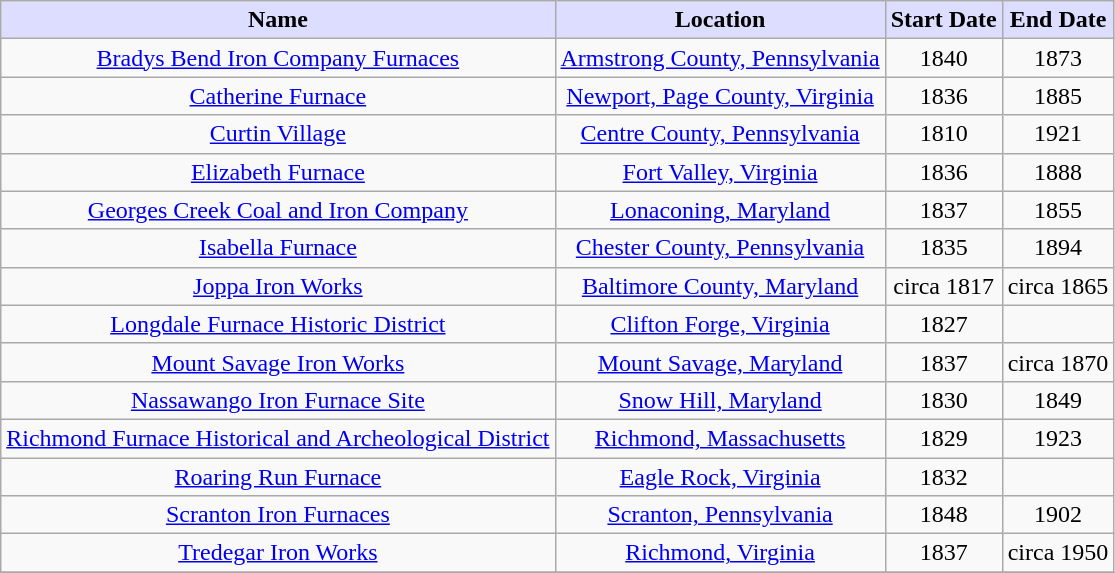<table class="wikitable sortable sortable">
<tr>
<th style="background:#DDDDFF;">Name</th>
<th style="background:#DDDDFF;">Location</th>
<th style="background:#DDDDFF;">Start Date</th>
<th style="background:#DDDDFF;">End Date</th>
</tr>
<tr>
<td align=center><a href='#'>Bradys Bend Iron Company Furnaces</a></td>
<td align=center><a href='#'>Armstrong County, Pennsylvania</a></td>
<td align=center>1840</td>
<td align=center>1873</td>
</tr>
<tr>
<td align=center><a href='#'>Catherine Furnace</a></td>
<td align=center><a href='#'>Newport, Page County, Virginia</a></td>
<td align=center>1836</td>
<td align=center>1885</td>
</tr>
<tr>
<td align=center><a href='#'>Curtin Village</a></td>
<td align=center><a href='#'>Centre County, Pennsylvania</a></td>
<td align=center>1810</td>
<td align=center>1921</td>
</tr>
<tr>
<td align=center><a href='#'>Elizabeth Furnace</a></td>
<td align=center><a href='#'>Fort Valley, Virginia</a></td>
<td align=center>1836</td>
<td align=center>1888</td>
</tr>
<tr>
<td align=center><a href='#'>Georges Creek Coal and Iron Company</a></td>
<td align=center><a href='#'>Lonaconing, Maryland</a></td>
<td align=center>1837</td>
<td align=center>1855</td>
</tr>
<tr>
<td align=center><a href='#'>Isabella Furnace</a></td>
<td align=center><a href='#'>Chester County, Pennsylvania</a></td>
<td align=center>1835</td>
<td align=center>1894</td>
</tr>
<tr>
<td align=center><a href='#'>Joppa Iron Works</a></td>
<td align=center><a href='#'>Baltimore County, Maryland</a></td>
<td align=center>circa 1817</td>
<td align=center>circa 1865</td>
</tr>
<tr>
<td align=center><a href='#'>Longdale Furnace Historic District</a></td>
<td align=center><a href='#'>Clifton Forge, Virginia</a></td>
<td align=center>1827</td>
<td align=center></td>
</tr>
<tr>
<td align=center><a href='#'>Mount Savage Iron Works</a></td>
<td align=center><a href='#'>Mount Savage, Maryland</a></td>
<td align=center>1837</td>
<td align=center>circa 1870</td>
</tr>
<tr>
<td align=center><a href='#'>Nassawango Iron Furnace Site</a></td>
<td align=center><a href='#'>Snow Hill, Maryland</a></td>
<td align=center>1830</td>
<td align=center>1849</td>
</tr>
<tr>
<td align=center><a href='#'>Richmond Furnace Historical and Archeological District</a></td>
<td align=center><a href='#'>Richmond, Massachusetts</a></td>
<td align=center>1829</td>
<td align=center>1923</td>
</tr>
<tr>
<td align=center><a href='#'>Roaring Run Furnace</a></td>
<td align=center><a href='#'>Eagle Rock, Virginia</a></td>
<td align=center>1832</td>
<td align=center></td>
</tr>
<tr>
<td align=center><a href='#'>Scranton Iron Furnaces</a></td>
<td align=center><a href='#'>Scranton, Pennsylvania</a></td>
<td align=center>1848</td>
<td align=center>1902</td>
</tr>
<tr>
<td align=center><a href='#'>Tredegar Iron Works</a></td>
<td align=center><a href='#'>Richmond, Virginia</a></td>
<td align=center>1837</td>
<td align=center>circa 1950</td>
</tr>
<tr>
</tr>
</table>
